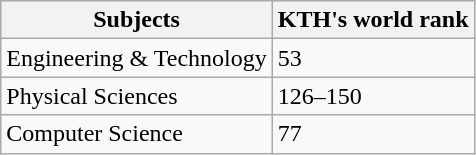<table class="wikitable sortable">
<tr>
<th>Subjects</th>
<th>KTH's world rank</th>
</tr>
<tr>
<td>Engineering & Technology</td>
<td>53</td>
</tr>
<tr>
<td>Physical Sciences</td>
<td>126–150</td>
</tr>
<tr>
<td>Computer Science</td>
<td>77</td>
</tr>
</table>
